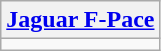<table class="wikitable">
<tr>
<th><a href='#'>Jaguar F-Pace</a></th>
</tr>
<tr>
<td></td>
</tr>
</table>
